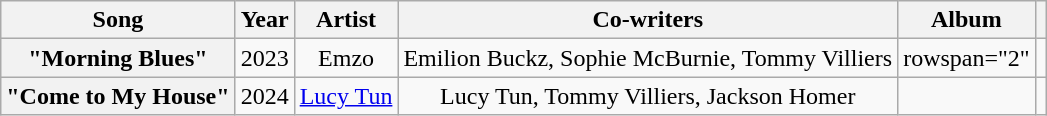<table class="wikitable plainrowheaders" style="text-align:center;">
<tr>
<th scope="col">Song</th>
<th scope="col">Year</th>
<th scope="col">Artist</th>
<th scope="col">Co-writers</th>
<th scope="col">Album</th>
<th scope="col"></th>
</tr>
<tr>
<th scope="row">"Morning Blues"</th>
<td>2023</td>
<td>Emzo</td>
<td>Emilion Buckz, Sophie McBurnie, Tommy Villiers</td>
<td>rowspan="2" </td>
<td></td>
</tr>
<tr>
<th scope="row">"Come to My House" </th>
<td>2024</td>
<td><a href='#'>Lucy Tun</a></td>
<td>Lucy Tun, Tommy Villiers, Jackson Homer</td>
<td></td>
</tr>
</table>
